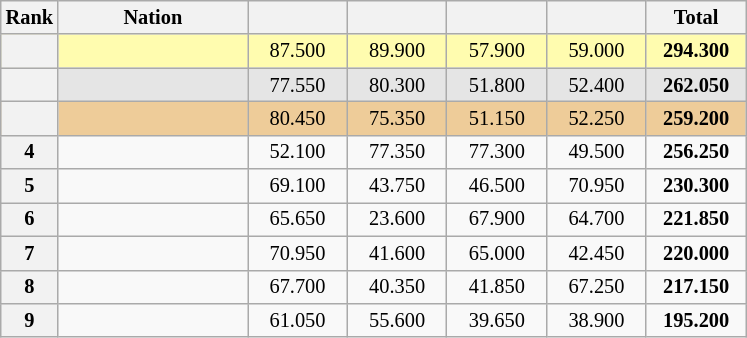<table class="wikitable sortable" style="text-align:center; font-size:85%">
<tr>
<th scope="col" style="width:20px;">Rank</th>
<th scope="col" style="width:120px;">Nation</th>
<th scope="col" style="width:60px;"></th>
<th scope="col" style="width:60px;"></th>
<th scope="col" style="width:60px;"></th>
<th scope="col" style="width:60px;"></th>
<th scope="col" style="width:60px;">Total</th>
</tr>
<tr bgcolor="fffcaf">
<th scope="row"></th>
<td align="left"></td>
<td>87.500</td>
<td>89.900</td>
<td>57.900</td>
<td>59.000</td>
<td><strong>294.300</strong></td>
</tr>
<tr bgcolor="e5e5e5">
<th scope="row"></th>
<td align="left"></td>
<td>77.550</td>
<td>80.300</td>
<td>51.800</td>
<td>52.400</td>
<td><strong>262.050</strong></td>
</tr>
<tr bgcolor="eecc99">
<th scope="row"></th>
<td align="left"></td>
<td>80.450</td>
<td>75.350</td>
<td>51.150</td>
<td>52.250</td>
<td><strong>259.200</strong></td>
</tr>
<tr>
<th scope="row">4</th>
<td align="left"></td>
<td>52.100</td>
<td>77.350</td>
<td>77.300</td>
<td>49.500</td>
<td><strong>256.250</strong></td>
</tr>
<tr>
<th scope="row">5</th>
<td align="left"></td>
<td>69.100</td>
<td>43.750</td>
<td>46.500</td>
<td>70.950</td>
<td><strong>230.300</strong></td>
</tr>
<tr>
<th scope="row">6</th>
<td align="left"></td>
<td>65.650</td>
<td>23.600</td>
<td>67.900</td>
<td>64.700</td>
<td><strong>221.850</strong></td>
</tr>
<tr>
<th scope="row">7</th>
<td align="left"></td>
<td>70.950</td>
<td>41.600</td>
<td>65.000</td>
<td>42.450</td>
<td><strong>220.000</strong></td>
</tr>
<tr>
<th scope="row">8</th>
<td align="left"></td>
<td>67.700</td>
<td>40.350</td>
<td>41.850</td>
<td>67.250</td>
<td><strong>217.150</strong></td>
</tr>
<tr>
<th scope="row">9</th>
<td align="left"></td>
<td>61.050</td>
<td>55.600</td>
<td>39.650</td>
<td>38.900</td>
<td><strong>195.200</strong></td>
</tr>
</table>
